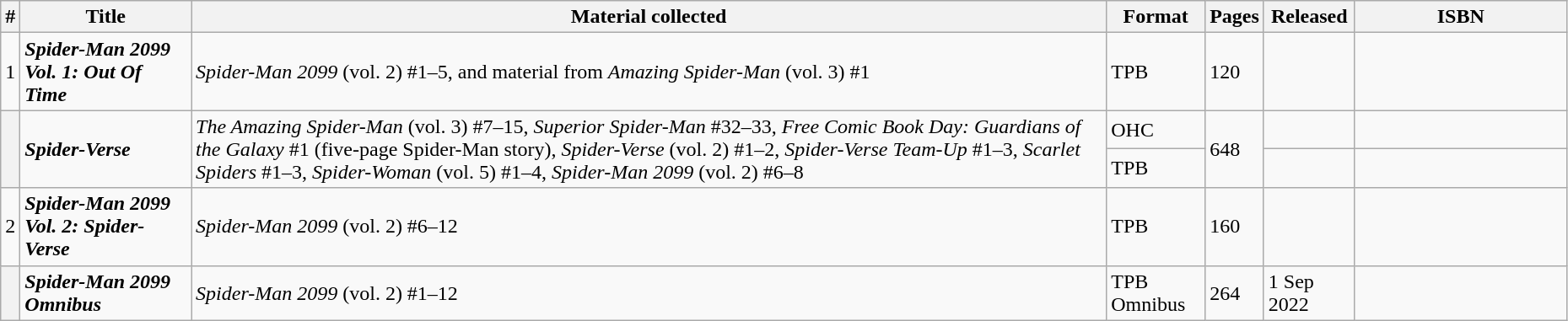<table class="wikitable sortable" width=98%>
<tr>
<th>#</th>
<th>Title</th>
<th>Material collected</th>
<th class="unsortable">Format</th>
<th>Pages</th>
<th>Released</th>
<th class="unsortable" style="width: 10em;">ISBN</th>
</tr>
<tr>
<td>1</td>
<td><strong><em>Spider-Man 2099 Vol. 1: Out Of Time</em></strong></td>
<td><em>Spider-Man 2099</em> (vol. 2) #1–5, and material from <em>Amazing Spider-Man</em> (vol. 3) #1</td>
<td>TPB</td>
<td>120</td>
<td></td>
<td></td>
</tr>
<tr>
<th style="background-color: light grey;" rowspan=2></th>
<td rowspan=2><strong><em>Spider-Verse</em></strong></td>
<td rowspan=2><em>The Amazing Spider-Man</em> (vol. 3) #7–15, <em>Superior Spider-Man</em> #32–33, <em>Free Comic Book Day: Guardians of the Galaxy</em> #1 (five-page Spider-Man story), <em>Spider-Verse</em> (vol. 2) #1–2, <em>Spider-Verse Team-Up</em> #1–3, <em>Scarlet Spiders</em> #1–3, <em>Spider-Woman</em> (vol. 5) #1–4, <em>Spider-Man 2099</em> (vol. 2) #6–8</td>
<td>OHC</td>
<td rowspan=2>648</td>
<td></td>
<td></td>
</tr>
<tr>
<td>TPB</td>
<td></td>
<td></td>
</tr>
<tr>
<td>2</td>
<td><strong><em>Spider-Man 2099 Vol. 2: Spider-Verse</em></strong></td>
<td><em>Spider-Man 2099</em> (vol. 2) #6–12</td>
<td>TPB</td>
<td>160</td>
<td></td>
<td></td>
</tr>
<tr>
<th style="background-color: light grey;"></th>
<td><strong><em>Spider-Man 2099 Omnibus</em></strong></td>
<td><em>Spider-Man 2099</em> (vol. 2) #1–12</td>
<td>TPB Omnibus</td>
<td>264</td>
<td>1 Sep 2022</td>
<td></td>
</tr>
</table>
